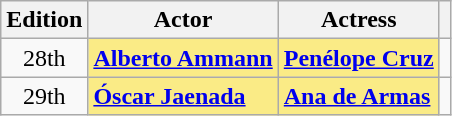<table class="wikitable">
<tr>
<th>Edition</th>
<th>Actor </th>
<th>Actress </th>
<th></th>
</tr>
<tr>
<td align = "center">28th</td>
<td style="background:#FAEB86"><strong><a href='#'>Alberto Ammann</a></strong> </td>
<td style="background:#FAEB86"><strong><a href='#'>Penélope Cruz</a></strong> </td>
<td align = "center"></td>
</tr>
<tr>
<td align = "center">29th</td>
<td style="background:#FAEB86"><strong><a href='#'>Óscar Jaenada</a></strong> </td>
<td style="background:#FAEB86"><strong><a href='#'>Ana de Armas</a></strong> </td>
<td align = "center" rowspan = "3"></td>
</tr>
</table>
